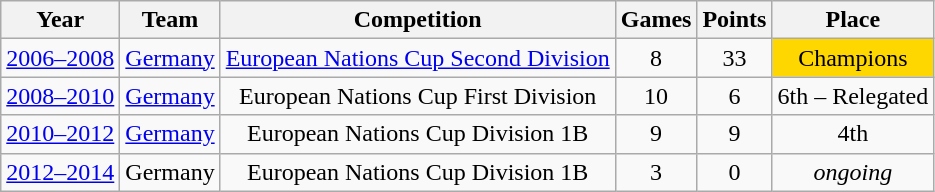<table class="wikitable">
<tr>
<th>Year</th>
<th>Team</th>
<th>Competition</th>
<th>Games</th>
<th>Points</th>
<th>Place</th>
</tr>
<tr align="center">
<td><a href='#'>2006–2008</a></td>
<td><a href='#'>Germany</a></td>
<td><a href='#'>European Nations Cup Second Division</a></td>
<td>8</td>
<td>33</td>
<td bgcolor="#FFD700">Champions</td>
</tr>
<tr align="center">
<td><a href='#'>2008–2010</a></td>
<td><a href='#'>Germany</a></td>
<td>European Nations Cup First Division</td>
<td>10</td>
<td>6</td>
<td>6th – Relegated</td>
</tr>
<tr align="center">
<td><a href='#'>2010–2012</a></td>
<td><a href='#'>Germany</a></td>
<td>European Nations Cup Division 1B</td>
<td>9</td>
<td>9</td>
<td>4th</td>
</tr>
<tr align="center">
<td><a href='#'>2012–2014</a></td>
<td>Germany</td>
<td>European Nations Cup Division 1B</td>
<td>3</td>
<td>0</td>
<td><em>ongoing</em></td>
</tr>
</table>
